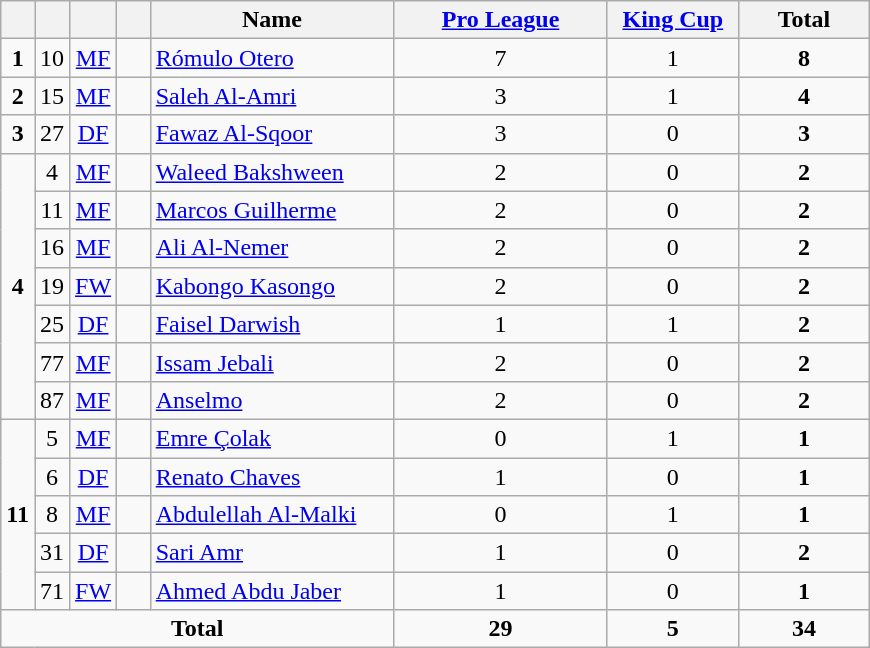<table class="wikitable" style="text-align:center">
<tr>
<th width=15></th>
<th width=15></th>
<th width=15></th>
<th width=15></th>
<th width=155>Name</th>
<th width=135><a href='#'>Pro League</a></th>
<th width=80><a href='#'>King Cup</a></th>
<th width=80>Total</th>
</tr>
<tr>
<td><strong>1</strong></td>
<td>10</td>
<td><a href='#'>MF</a></td>
<td></td>
<td align=left><a href='#'>Rómulo Otero</a></td>
<td>7</td>
<td>1</td>
<td><strong>8</strong></td>
</tr>
<tr>
<td><strong>2</strong></td>
<td>15</td>
<td><a href='#'>MF</a></td>
<td></td>
<td align=left><a href='#'>Saleh Al-Amri</a></td>
<td>3</td>
<td>1</td>
<td><strong>4</strong></td>
</tr>
<tr>
<td><strong>3</strong></td>
<td>27</td>
<td><a href='#'>DF</a></td>
<td></td>
<td align=left><a href='#'>Fawaz Al-Sqoor</a></td>
<td>3</td>
<td>0</td>
<td><strong>3</strong></td>
</tr>
<tr>
<td rowspan=7><strong>4</strong></td>
<td>4</td>
<td><a href='#'>MF</a></td>
<td></td>
<td align=left><a href='#'>Waleed Bakshween</a></td>
<td>2</td>
<td>0</td>
<td><strong>2</strong></td>
</tr>
<tr>
<td>11</td>
<td><a href='#'>MF</a></td>
<td></td>
<td align=left><a href='#'>Marcos Guilherme</a></td>
<td>2</td>
<td>0</td>
<td><strong>2</strong></td>
</tr>
<tr>
<td>16</td>
<td><a href='#'>MF</a></td>
<td></td>
<td align=left><a href='#'>Ali Al-Nemer</a></td>
<td>2</td>
<td>0</td>
<td><strong>2</strong></td>
</tr>
<tr>
<td>19</td>
<td><a href='#'>FW</a></td>
<td></td>
<td align=left><a href='#'>Kabongo Kasongo</a></td>
<td>2</td>
<td>0</td>
<td><strong>2</strong></td>
</tr>
<tr>
<td>25</td>
<td><a href='#'>DF</a></td>
<td></td>
<td align=left><a href='#'>Faisel Darwish</a></td>
<td>1</td>
<td>1</td>
<td><strong>2</strong></td>
</tr>
<tr>
<td>77</td>
<td><a href='#'>MF</a></td>
<td></td>
<td align=left><a href='#'>Issam Jebali</a></td>
<td>2</td>
<td>0</td>
<td><strong>2</strong></td>
</tr>
<tr>
<td>87</td>
<td><a href='#'>MF</a></td>
<td></td>
<td align=left><a href='#'>Anselmo</a></td>
<td>2</td>
<td>0</td>
<td><strong>2</strong></td>
</tr>
<tr>
<td rowspan=5><strong>11</strong></td>
<td>5</td>
<td><a href='#'>MF</a></td>
<td></td>
<td align=left><a href='#'>Emre Çolak</a></td>
<td>0</td>
<td>1</td>
<td><strong>1</strong></td>
</tr>
<tr>
<td>6</td>
<td><a href='#'>DF</a></td>
<td></td>
<td align=left><a href='#'>Renato Chaves</a></td>
<td>1</td>
<td>0</td>
<td><strong>1</strong></td>
</tr>
<tr>
<td>8</td>
<td><a href='#'>MF</a></td>
<td></td>
<td align=left><a href='#'>Abdulellah Al-Malki</a></td>
<td>0</td>
<td>1</td>
<td><strong>1</strong></td>
</tr>
<tr>
<td>31</td>
<td><a href='#'>DF</a></td>
<td></td>
<td align=left><a href='#'>Sari Amr</a></td>
<td>1</td>
<td>0</td>
<td><strong>2</strong></td>
</tr>
<tr>
<td>71</td>
<td><a href='#'>FW</a></td>
<td></td>
<td align=left><a href='#'>Ahmed Abdu Jaber</a></td>
<td>1</td>
<td>0</td>
<td><strong>1</strong></td>
</tr>
<tr>
<td colspan=5><strong>Total</strong></td>
<td><strong>29</strong></td>
<td><strong>5</strong></td>
<td><strong>34</strong></td>
</tr>
</table>
